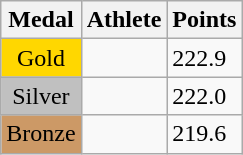<table class="wikitable">
<tr>
<th>Medal</th>
<th>Athlete</th>
<th>Points</th>
</tr>
<tr>
<td style="text-align:center;background-color:gold;">Gold</td>
<td></td>
<td>222.9</td>
</tr>
<tr>
<td style="text-align:center;background-color:silver;">Silver</td>
<td></td>
<td>222.0</td>
</tr>
<tr>
<td style="text-align:center;background-color:#CC9966;">Bronze</td>
<td></td>
<td>219.6</td>
</tr>
</table>
